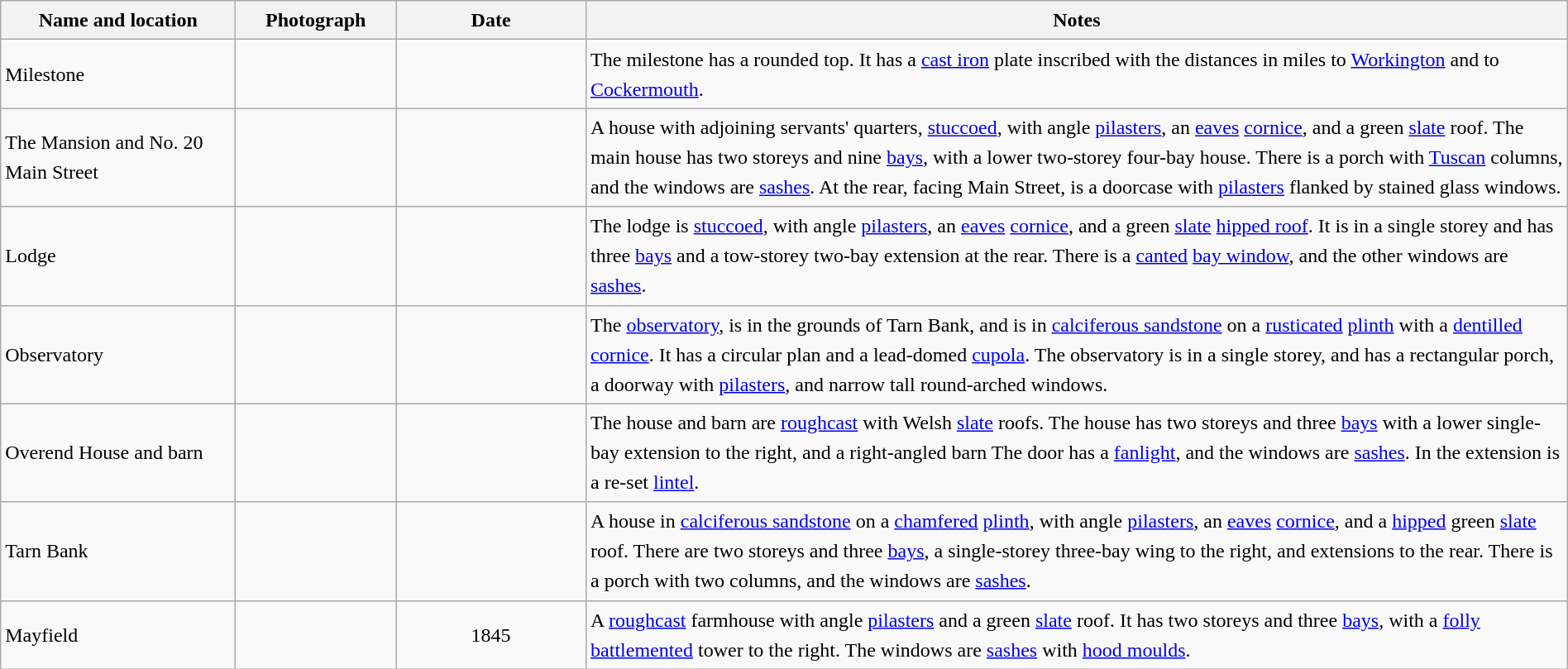<table class="wikitable sortable plainrowheaders" style="width:100%;border:0px;text-align:left;line-height:150%;">
<tr>
<th scope="col"  style="width:150px">Name and location</th>
<th scope="col"  style="width:100px" class="unsortable">Photograph</th>
<th scope="col"  style="width:120px">Date</th>
<th scope="col"  style="width:650px" class="unsortable">Notes</th>
</tr>
<tr>
<td>Milestone<br><small></small></td>
<td></td>
<td align="center"></td>
<td>The milestone has a rounded top.  It has a <a href='#'>cast iron</a> plate inscribed with the distances in miles to <a href='#'>Workington</a> and to <a href='#'>Cockermouth</a>.</td>
</tr>
<tr>
<td>The Mansion and No. 20 Main Street<br><small></small></td>
<td></td>
<td align="center"></td>
<td>A house with adjoining servants' quarters, <a href='#'>stuccoed</a>, with angle <a href='#'>pilasters</a>, an <a href='#'>eaves</a> <a href='#'>cornice</a>, and a green <a href='#'>slate</a> roof.  The main house has two storeys and nine <a href='#'>bays</a>, with a lower two-storey four-bay house.  There is a porch with <a href='#'>Tuscan</a> columns, and the windows are <a href='#'>sashes</a>.  At the rear, facing Main Street, is a doorcase with <a href='#'>pilasters</a> flanked by stained glass windows.</td>
</tr>
<tr>
<td>Lodge<br><small></small></td>
<td></td>
<td align="center"></td>
<td>The lodge is <a href='#'>stuccoed</a>, with angle <a href='#'>pilasters</a>, an <a href='#'>eaves</a> <a href='#'>cornice</a>, and a green <a href='#'>slate</a> <a href='#'>hipped roof</a>.  It is in a single storey and has three <a href='#'>bays</a> and a tow-storey two-bay extension at the rear.  There is a <a href='#'>canted</a> <a href='#'>bay window</a>, and the other windows are <a href='#'>sashes</a>.</td>
</tr>
<tr>
<td>Observatory<br><small></small></td>
<td></td>
<td align="center"></td>
<td>The <a href='#'>observatory</a>, is in the grounds of Tarn Bank, and is in <a href='#'>calciferous sandstone</a> on a <a href='#'>rusticated</a> <a href='#'>plinth</a> with a <a href='#'>dentilled</a> <a href='#'>cornice</a>.  It has a circular plan and a lead-domed <a href='#'>cupola</a>.  The observatory is in a single storey, and has a rectangular porch, a doorway with <a href='#'>pilasters</a>, and narrow tall round-arched windows.</td>
</tr>
<tr>
<td>Overend House and barn<br><small></small></td>
<td></td>
<td align="center"></td>
<td>The house and barn are <a href='#'>roughcast</a> with Welsh <a href='#'>slate</a> roofs.  The house has two storeys and three <a href='#'>bays</a> with a lower single-bay extension to the right, and a right-angled barn  The door has a <a href='#'>fanlight</a>, and the windows are <a href='#'>sashes</a>.  In the extension is a re-set <a href='#'>lintel</a>.</td>
</tr>
<tr>
<td>Tarn Bank<br><small></small></td>
<td></td>
<td align="center"></td>
<td>A house in <a href='#'>calciferous sandstone</a> on a <a href='#'>chamfered</a> <a href='#'>plinth</a>, with angle <a href='#'>pilasters</a>, an <a href='#'>eaves</a> <a href='#'>cornice</a>, and a <a href='#'>hipped</a> green <a href='#'>slate</a> roof.  There are two storeys and three <a href='#'>bays</a>, a single-storey three-bay wing to the right, and extensions to the rear.  There is a porch with two columns, and the windows are <a href='#'>sashes</a>.</td>
</tr>
<tr>
<td>Mayfield<br><small></small></td>
<td></td>
<td align="center">1845</td>
<td>A <a href='#'>roughcast</a> farmhouse with angle <a href='#'>pilasters</a> and a green <a href='#'>slate</a> roof.  It has two storeys and three <a href='#'>bays</a>, with a <a href='#'>folly</a> <a href='#'>battlemented</a> tower to the right.  The windows are <a href='#'>sashes</a> with <a href='#'>hood moulds</a>.</td>
</tr>
<tr>
</tr>
</table>
